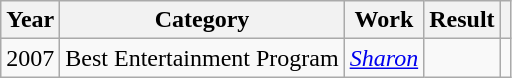<table class="wikitable sortable">
<tr>
<th>Year</th>
<th>Category</th>
<th>Work</th>
<th>Result</th>
<th></th>
</tr>
<tr>
<td>2007</td>
<td>Best Entertainment Program</td>
<td><em><a href='#'>Sharon</a></em></td>
<td></td>
<td></td>
</tr>
</table>
